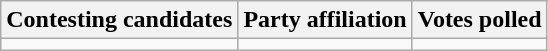<table class="wikitable sortable">
<tr>
<th>Contesting candidates</th>
<th>Party affiliation</th>
<th>Votes polled</th>
</tr>
<tr>
<td></td>
<td></td>
<td></td>
</tr>
</table>
